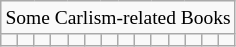<table class="wikitable">
<tr style="font-size: small;">
<td colspan="15" style="text-align:center;">Some Carlism-related Books</td>
</tr>
<tr>
<td></td>
<td></td>
<td></td>
<td></td>
<td></td>
<td></td>
<td></td>
<td></td>
<td></td>
<td></td>
<td></td>
<td></td>
<td></td>
<td></td>
</tr>
</table>
